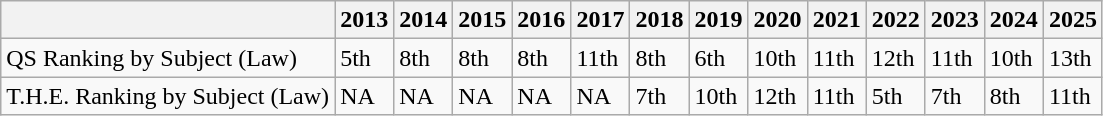<table class="wikitable">
<tr>
<th></th>
<th>2013</th>
<th>2014</th>
<th>2015</th>
<th>2016</th>
<th>2017</th>
<th>2018</th>
<th>2019</th>
<th>2020</th>
<th>2021</th>
<th>2022</th>
<th>2023</th>
<th>2024</th>
<th>2025</th>
</tr>
<tr>
<td>QS Ranking by Subject (Law)</td>
<td>5th</td>
<td>8th</td>
<td>8th</td>
<td>8th</td>
<td>11th</td>
<td>8th</td>
<td>6th</td>
<td>10th</td>
<td>11th</td>
<td>12th</td>
<td>11th</td>
<td>10th</td>
<td>13th</td>
</tr>
<tr>
<td>T.H.E. Ranking by Subject (Law)</td>
<td>NA</td>
<td>NA</td>
<td>NA</td>
<td>NA</td>
<td>NA</td>
<td>7th</td>
<td>10th</td>
<td>12th</td>
<td>11th</td>
<td>5th</td>
<td>7th</td>
<td>8th</td>
<td>11th</td>
</tr>
</table>
